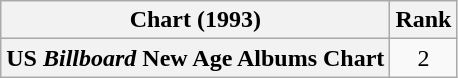<table class="wikitable plainrowheaders" style="text-align:center;">
<tr>
<th scope="col">Chart (1993)</th>
<th scope="col">Rank</th>
</tr>
<tr>
<th scope="row">US <em>Billboard</em> New Age Albums Chart</th>
<td>2</td>
</tr>
</table>
